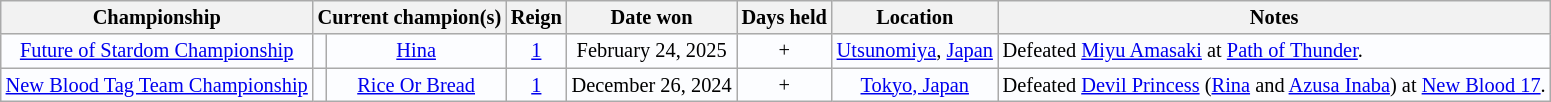<table class="wikitable" style="text-align:center; background:#fcfdff; font-size:85%;">
<tr>
<th>Championship</th>
<th colspan=2>Current champion(s)</th>
<th>Reign</th>
<th>Date won</th>
<th>Days held</th>
<th>Location</th>
<th>Notes</th>
</tr>
<tr>
<td align=center><a href='#'>Future of Stardom Championship</a></td>
<td align=center></td>
<td align=center><a href='#'>Hina</a></td>
<td align=center><a href='#'>1</a></td>
<td align=center>February 24, 2025</td>
<td align=center>+</td>
<td align=center><a href='#'>Utsunomiya</a>, <a href='#'>Japan</a></td>
<td align=left>Defeated <a href='#'>Miyu Amasaki</a> at <a href='#'>Path of Thunder</a>.</td>
</tr>
<tr>
<td align=center><a href='#'>New Blood Tag Team Championship</a></td>
<td align=center><br></td>
<td align=center><a href='#'>Rice Or Bread</a><br></td>
<td align=center><a href='#'>1<br></a></td>
<td align=center>December 26, 2024</td>
<td align=center>+</td>
<td align=center><a href='#'>Tokyo, Japan</a></td>
<td align=left>Defeated <a href='#'>Devil Princess</a> (<a href='#'>Rina</a> and <a href='#'>Azusa Inaba</a>) at <a href='#'>New Blood 17</a>.</td>
</tr>
</table>
